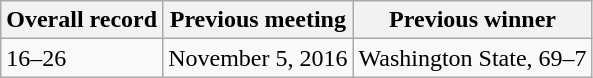<table class="wikitable">
<tr>
<th>Overall record</th>
<th>Previous meeting</th>
<th>Previous winner</th>
</tr>
<tr>
<td>16–26</td>
<td>November 5, 2016</td>
<td>Washington State, 69–7</td>
</tr>
</table>
